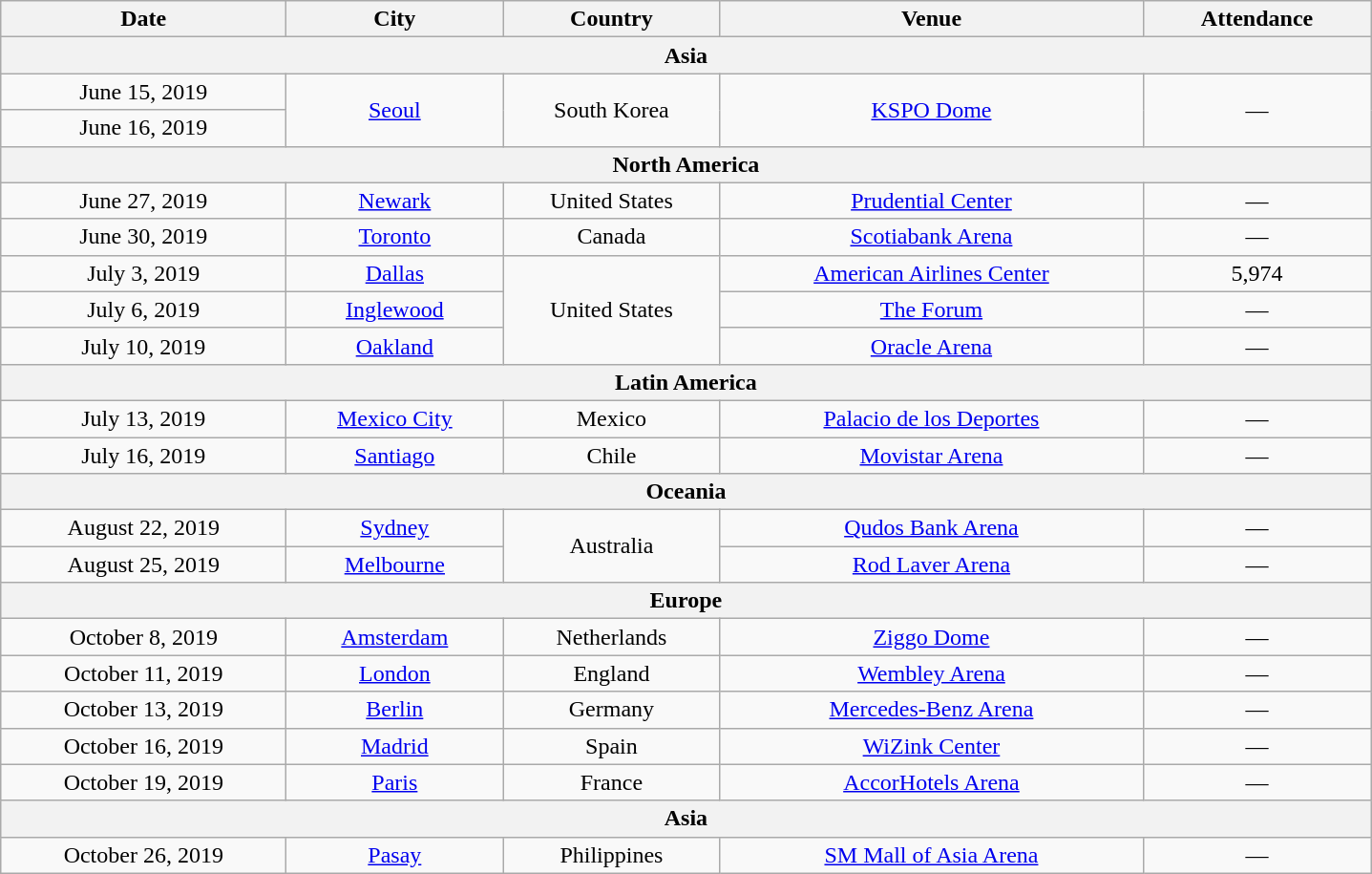<table class="wikitable" style="text-align:center;">
<tr>
<th scope="col" style="width:12em;">Date</th>
<th scope="col" style="width:9em;">City</th>
<th scope="col" style="width:9em;">Country</th>
<th scope="col" style="width:18em;">Venue</th>
<th scope="col" style="width:9.5em;">Attendance</th>
</tr>
<tr>
<th colspan="5">Asia</th>
</tr>
<tr>
<td>June 15, 2019</td>
<td rowspan="2"><a href='#'>Seoul</a></td>
<td rowspan="2">South Korea</td>
<td rowspan="2"><a href='#'>KSPO Dome</a></td>
<td rowspan="2">—</td>
</tr>
<tr>
<td>June 16, 2019</td>
</tr>
<tr>
<th colspan="5">North America</th>
</tr>
<tr>
<td>June 27, 2019</td>
<td><a href='#'>Newark</a></td>
<td>United States</td>
<td><a href='#'>Prudential Center</a></td>
<td>—</td>
</tr>
<tr>
<td>June 30, 2019</td>
<td><a href='#'>Toronto</a></td>
<td>Canada</td>
<td><a href='#'>Scotiabank Arena</a></td>
<td>—</td>
</tr>
<tr>
<td>July 3, 2019</td>
<td><a href='#'>Dallas</a></td>
<td rowspan="3">United States</td>
<td><a href='#'>American Airlines Center</a></td>
<td>5,974</td>
</tr>
<tr>
<td>July 6, 2019</td>
<td><a href='#'>Inglewood</a></td>
<td><a href='#'>The Forum</a></td>
<td>—</td>
</tr>
<tr>
<td>July 10, 2019</td>
<td><a href='#'>Oakland</a></td>
<td><a href='#'>Oracle Arena</a></td>
<td>—</td>
</tr>
<tr>
<th colspan="5">Latin America</th>
</tr>
<tr>
<td>July 13, 2019</td>
<td><a href='#'>Mexico City</a></td>
<td>Mexico</td>
<td><a href='#'>Palacio de los Deportes</a></td>
<td>—</td>
</tr>
<tr>
<td>July 16, 2019</td>
<td><a href='#'>Santiago</a></td>
<td>Chile</td>
<td><a href='#'>Movistar Arena</a></td>
<td>—</td>
</tr>
<tr>
<th colspan="5">Oceania</th>
</tr>
<tr>
<td>August 22, 2019</td>
<td><a href='#'>Sydney</a></td>
<td rowspan="2">Australia</td>
<td><a href='#'>Qudos Bank Arena</a></td>
<td>—</td>
</tr>
<tr>
<td>August 25, 2019</td>
<td><a href='#'>Melbourne</a></td>
<td><a href='#'>Rod Laver Arena</a></td>
<td>—</td>
</tr>
<tr>
<th colspan="5">Europe</th>
</tr>
<tr>
<td>October 8, 2019</td>
<td><a href='#'>Amsterdam</a></td>
<td>Netherlands</td>
<td><a href='#'>Ziggo Dome</a></td>
<td>—</td>
</tr>
<tr>
<td>October 11, 2019</td>
<td><a href='#'>London</a></td>
<td>England</td>
<td><a href='#'>Wembley Arena</a></td>
<td>—</td>
</tr>
<tr>
<td>October 13, 2019</td>
<td><a href='#'>Berlin</a></td>
<td>Germany</td>
<td><a href='#'>Mercedes-Benz Arena</a></td>
<td>—</td>
</tr>
<tr>
<td>October 16, 2019</td>
<td><a href='#'>Madrid</a></td>
<td>Spain</td>
<td><a href='#'>WiZink Center</a></td>
<td>—</td>
</tr>
<tr>
<td>October 19, 2019</td>
<td><a href='#'>Paris</a></td>
<td>France</td>
<td><a href='#'>AccorHotels Arena</a></td>
<td>—</td>
</tr>
<tr>
<th colspan="5">Asia</th>
</tr>
<tr>
<td>October 26, 2019</td>
<td><a href='#'>Pasay</a></td>
<td>Philippines</td>
<td><a href='#'>SM Mall of Asia Arena</a></td>
<td>—</td>
</tr>
</table>
